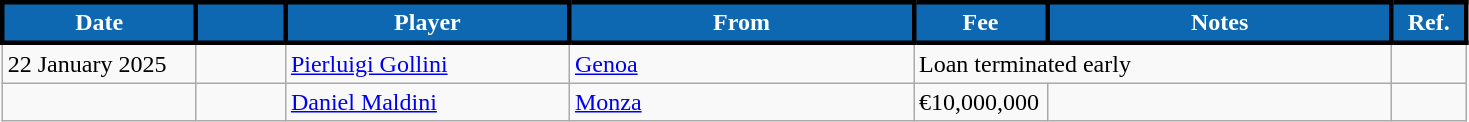<table class="wikitable plainrowheaders">
<tr>
<th style="background:#0D68B1; color:#FFFFFF; width:120px;border:3px solid black">Date</th>
<th style="background:#0D68B1; color:#FFFFFF; width:50px;border:3px solid black" "></th>
<th style="background:#0D68B1; color:#FFFFFF; width:180px;border:3px solid black" ">Player</th>
<th style="background:#0D68B1; color:#FFFFFF; width:220px;border:3px solid black" ">From</th>
<th style="background:#0D68B1; color:#FFFFFF;width: 80px;border:3px solid black" ">Fee</th>
<th style="background:#0D68B1; color:#FFFFFF; width:220px;border:3px solid black" ">Notes</th>
<th style="background:#0D68B1; color:#FFFFFF; width:40px;border:3px solid black" ">Ref.</th>
</tr>
<tr>
<td>22 January 2025</td>
<td align="center"></td>
<td> <a href='#'>Pierluigi Gollini</a></td>
<td> <a href='#'>Genoa</a></td>
<td colspan="2">Loan terminated early</td>
<td></td>
</tr>
<tr>
<td></td>
<td align="center"></td>
<td> <a href='#'>Daniel Maldini</a></td>
<td> <a href='#'>Monza</a></td>
<td>€10,000,000</td>
<td></td>
<td></td>
</tr>
</table>
